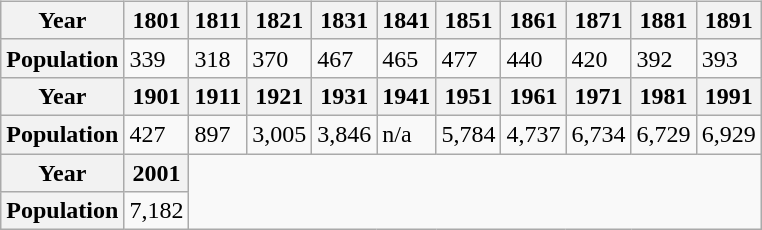<table border="0" align="center">
<tr>
<td><br><table border="1" class="wikitable" align="center">
<tr>
<th>Year</th>
<th>1801</th>
<th>1811</th>
<th>1821</th>
<th>1831</th>
<th>1841</th>
<th>1851</th>
<th>1861</th>
<th>1871</th>
<th>1881</th>
<th>1891</th>
</tr>
<tr>
<th>Population</th>
<td>339</td>
<td>318</td>
<td>370</td>
<td>467</td>
<td>465</td>
<td>477</td>
<td>440</td>
<td>420</td>
<td>392</td>
<td>393</td>
</tr>
<tr>
<th>Year</th>
<th>1901</th>
<th>1911</th>
<th>1921</th>
<th>1931</th>
<th>1941</th>
<th>1951</th>
<th>1961</th>
<th>1971</th>
<th>1981</th>
<th>1991</th>
</tr>
<tr>
<th>Population</th>
<td>427</td>
<td>897</td>
<td>3,005</td>
<td>3,846</td>
<td>n/a</td>
<td>5,784</td>
<td>4,737</td>
<td>6,734</td>
<td>6,729</td>
<td>6,929</td>
</tr>
<tr>
<th>Year</th>
<th>2001</th>
</tr>
<tr>
<th>Population</th>
<td>7,182</td>
</tr>
</table>
</td>
<td>  </td>
<td></td>
</tr>
</table>
